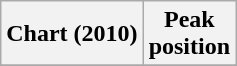<table class="wikitable plainrowheaders" style="text-align:center">
<tr>
<th scope="col">Chart (2010)</th>
<th scope="col">Peak<br>position</th>
</tr>
<tr>
</tr>
</table>
